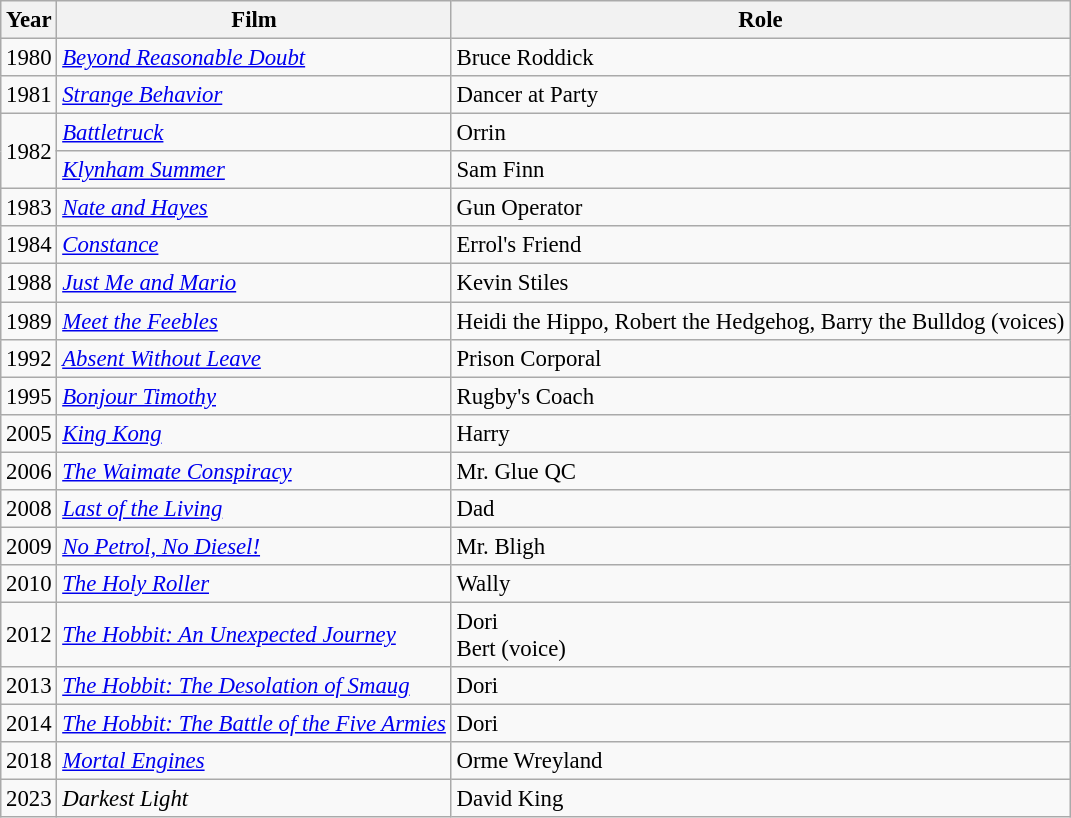<table class="wikitable" style="font-size: 95%;">
<tr>
<th>Year</th>
<th>Film</th>
<th>Role</th>
</tr>
<tr>
<td>1980</td>
<td><em><a href='#'>Beyond Reasonable Doubt</a></em></td>
<td>Bruce Roddick</td>
</tr>
<tr>
<td>1981</td>
<td><em><a href='#'>Strange Behavior</a></em></td>
<td>Dancer at Party</td>
</tr>
<tr>
<td rowspan="2">1982</td>
<td><em><a href='#'>Battletruck</a></em></td>
<td>Orrin</td>
</tr>
<tr>
<td><em><a href='#'>Klynham Summer</a></em></td>
<td>Sam Finn</td>
</tr>
<tr>
<td>1983</td>
<td><em><a href='#'>Nate and Hayes</a></em></td>
<td>Gun Operator</td>
</tr>
<tr>
<td>1984</td>
<td><em><a href='#'>Constance</a></em></td>
<td>Errol's Friend</td>
</tr>
<tr>
<td>1988</td>
<td><em><a href='#'>Just Me and Mario</a></em></td>
<td>Kevin Stiles</td>
</tr>
<tr>
<td>1989</td>
<td><em><a href='#'>Meet the Feebles</a></em></td>
<td>Heidi the Hippo, Robert the Hedgehog, Barry the Bulldog (voices)</td>
</tr>
<tr>
<td>1992</td>
<td><em><a href='#'>Absent Without Leave</a></em></td>
<td>Prison Corporal</td>
</tr>
<tr>
<td>1995</td>
<td><em><a href='#'>Bonjour Timothy</a></em></td>
<td>Rugby's Coach</td>
</tr>
<tr>
<td>2005</td>
<td><em><a href='#'>King Kong</a></em></td>
<td>Harry</td>
</tr>
<tr>
<td>2006</td>
<td><em><a href='#'>The Waimate Conspiracy</a></em></td>
<td>Mr. Glue QC</td>
</tr>
<tr>
<td>2008</td>
<td><em><a href='#'>Last of the Living</a></em></td>
<td>Dad</td>
</tr>
<tr>
<td>2009</td>
<td><em><a href='#'>No Petrol, No Diesel!</a></em></td>
<td>Mr. Bligh</td>
</tr>
<tr>
<td>2010</td>
<td><em><a href='#'>The Holy Roller</a></em></td>
<td>Wally</td>
</tr>
<tr>
<td>2012</td>
<td><em><a href='#'>The Hobbit: An Unexpected Journey</a></em></td>
<td>Dori<br>Bert (voice)</td>
</tr>
<tr>
<td>2013</td>
<td><em><a href='#'>The Hobbit: The Desolation of Smaug</a></em></td>
<td>Dori</td>
</tr>
<tr>
<td>2014</td>
<td><em><a href='#'>The Hobbit: The Battle of the Five Armies</a></em></td>
<td>Dori</td>
</tr>
<tr>
<td>2018</td>
<td><em><a href='#'>Mortal Engines</a></em></td>
<td>Orme Wreyland</td>
</tr>
<tr>
<td>2023</td>
<td><em>Darkest Light</em></td>
<td>David King</td>
</tr>
</table>
